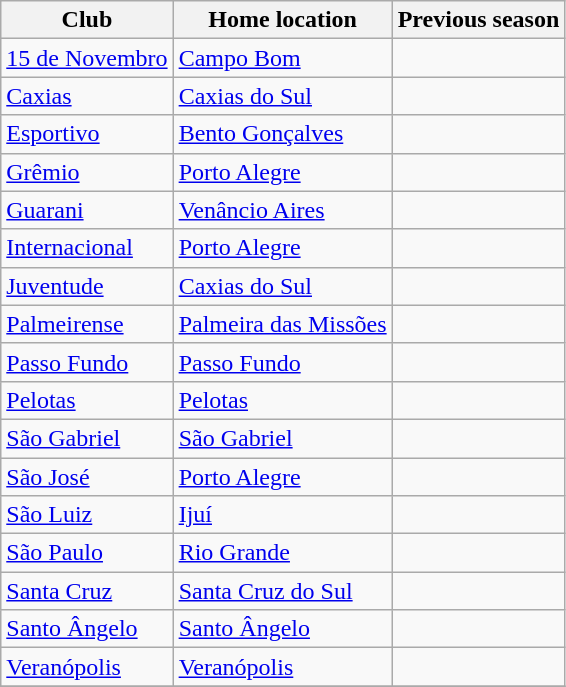<table class="wikitable sortable">
<tr>
<th>Club</th>
<th>Home location</th>
<th>Previous season</th>
</tr>
<tr>
<td><a href='#'>15 de Novembro</a></td>
<td><a href='#'>Campo Bom</a></td>
<td></td>
</tr>
<tr>
<td><a href='#'>Caxias</a></td>
<td><a href='#'>Caxias do Sul</a></td>
<td></td>
</tr>
<tr>
<td><a href='#'>Esportivo</a></td>
<td><a href='#'>Bento Gonçalves</a></td>
<td></td>
</tr>
<tr>
<td><a href='#'>Grêmio</a></td>
<td><a href='#'>Porto Alegre</a></td>
<td></td>
</tr>
<tr>
<td><a href='#'>Guarani</a></td>
<td><a href='#'>Venâncio Aires</a></td>
<td></td>
</tr>
<tr>
<td><a href='#'>Internacional</a></td>
<td><a href='#'>Porto Alegre</a></td>
<td></td>
</tr>
<tr>
<td><a href='#'>Juventude</a></td>
<td><a href='#'>Caxias do Sul</a></td>
<td></td>
</tr>
<tr>
<td><a href='#'>Palmeirense</a></td>
<td><a href='#'>Palmeira das Missões</a></td>
<td></td>
</tr>
<tr>
<td><a href='#'>Passo Fundo</a></td>
<td><a href='#'>Passo Fundo</a></td>
<td></td>
</tr>
<tr>
<td><a href='#'>Pelotas</a></td>
<td><a href='#'>Pelotas</a></td>
<td></td>
</tr>
<tr>
<td><a href='#'>São Gabriel</a></td>
<td><a href='#'>São Gabriel</a></td>
<td></td>
</tr>
<tr>
<td><a href='#'>São José</a></td>
<td><a href='#'>Porto Alegre</a></td>
<td></td>
</tr>
<tr>
<td><a href='#'>São Luiz</a></td>
<td><a href='#'>Ijuí</a></td>
<td></td>
</tr>
<tr>
<td><a href='#'>São Paulo</a></td>
<td><a href='#'>Rio Grande</a></td>
<td></td>
</tr>
<tr>
<td><a href='#'>Santa Cruz</a></td>
<td><a href='#'>Santa Cruz do Sul</a></td>
<td></td>
</tr>
<tr>
<td><a href='#'>Santo Ângelo</a></td>
<td><a href='#'>Santo Ângelo</a></td>
<td></td>
</tr>
<tr>
<td><a href='#'>Veranópolis</a></td>
<td><a href='#'>Veranópolis</a></td>
<td></td>
</tr>
<tr>
</tr>
</table>
